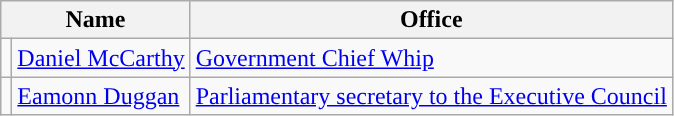<table class="wikitable">
<tr>
<th colspan="2">Name</th>
<th>Office</th>
</tr>
<tr>
<td style="background-color: "></td>
<td><a href='#'>Daniel McCarthy</a></td>
<td><a href='#'>Government Chief Whip</a></td>
</tr>
<tr>
<td style="background-color: "></td>
<td><a href='#'>Eamonn Duggan</a></td>
<td><a href='#'>Parliamentary secretary to the Executive Council</a></td>
</tr>
</table>
